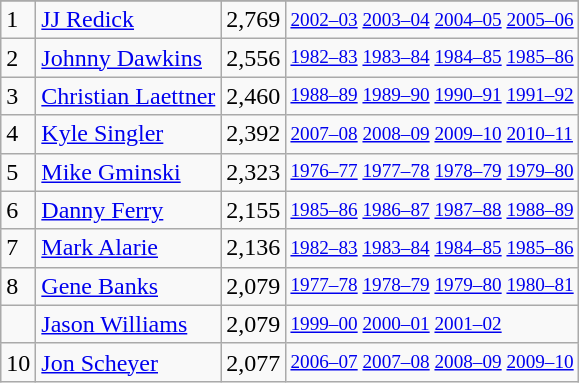<table class="wikitable">
<tr>
</tr>
<tr>
<td>1</td>
<td><a href='#'>JJ Redick</a></td>
<td>2,769</td>
<td style="font-size:80%;"><a href='#'>2002–03</a> <a href='#'>2003–04</a> <a href='#'>2004–05</a> <a href='#'>2005–06</a></td>
</tr>
<tr>
<td>2</td>
<td><a href='#'>Johnny Dawkins</a></td>
<td>2,556</td>
<td style="font-size:80%;"><a href='#'>1982–83</a> <a href='#'>1983–84</a> <a href='#'>1984–85</a> <a href='#'>1985–86</a></td>
</tr>
<tr>
<td>3</td>
<td><a href='#'>Christian Laettner</a></td>
<td>2,460</td>
<td style="font-size:80%;"><a href='#'>1988–89</a> <a href='#'>1989–90</a> <a href='#'>1990–91</a> <a href='#'>1991–92</a></td>
</tr>
<tr>
<td>4</td>
<td><a href='#'>Kyle Singler</a></td>
<td>2,392</td>
<td style="font-size:80%;"><a href='#'>2007–08</a> <a href='#'>2008–09</a> <a href='#'>2009–10</a> <a href='#'>2010–11</a></td>
</tr>
<tr>
<td>5</td>
<td><a href='#'>Mike Gminski</a></td>
<td>2,323</td>
<td style="font-size:80%;"><a href='#'>1976–77</a> <a href='#'>1977–78</a> <a href='#'>1978–79</a> <a href='#'>1979–80</a></td>
</tr>
<tr>
<td>6</td>
<td><a href='#'>Danny Ferry</a></td>
<td>2,155</td>
<td style="font-size:80%;"><a href='#'>1985–86</a> <a href='#'>1986–87</a> <a href='#'>1987–88</a> <a href='#'>1988–89</a></td>
</tr>
<tr>
<td>7</td>
<td><a href='#'>Mark Alarie</a></td>
<td>2,136</td>
<td style="font-size:80%;"><a href='#'>1982–83</a> <a href='#'>1983–84</a> <a href='#'>1984–85</a> <a href='#'>1985–86</a></td>
</tr>
<tr>
<td>8</td>
<td><a href='#'>Gene Banks</a></td>
<td>2,079</td>
<td style="font-size:80%;"><a href='#'>1977–78</a> <a href='#'>1978–79</a> <a href='#'>1979–80</a> <a href='#'>1980–81</a></td>
</tr>
<tr>
<td></td>
<td><a href='#'>Jason Williams</a></td>
<td>2,079</td>
<td style="font-size:80%;"><a href='#'>1999–00</a> <a href='#'>2000–01</a> <a href='#'>2001–02</a></td>
</tr>
<tr>
<td>10</td>
<td><a href='#'>Jon Scheyer</a></td>
<td>2,077</td>
<td style="font-size:80%;"><a href='#'>2006–07</a> <a href='#'>2007–08</a> <a href='#'>2008–09</a> <a href='#'>2009–10</a></td>
</tr>
</table>
